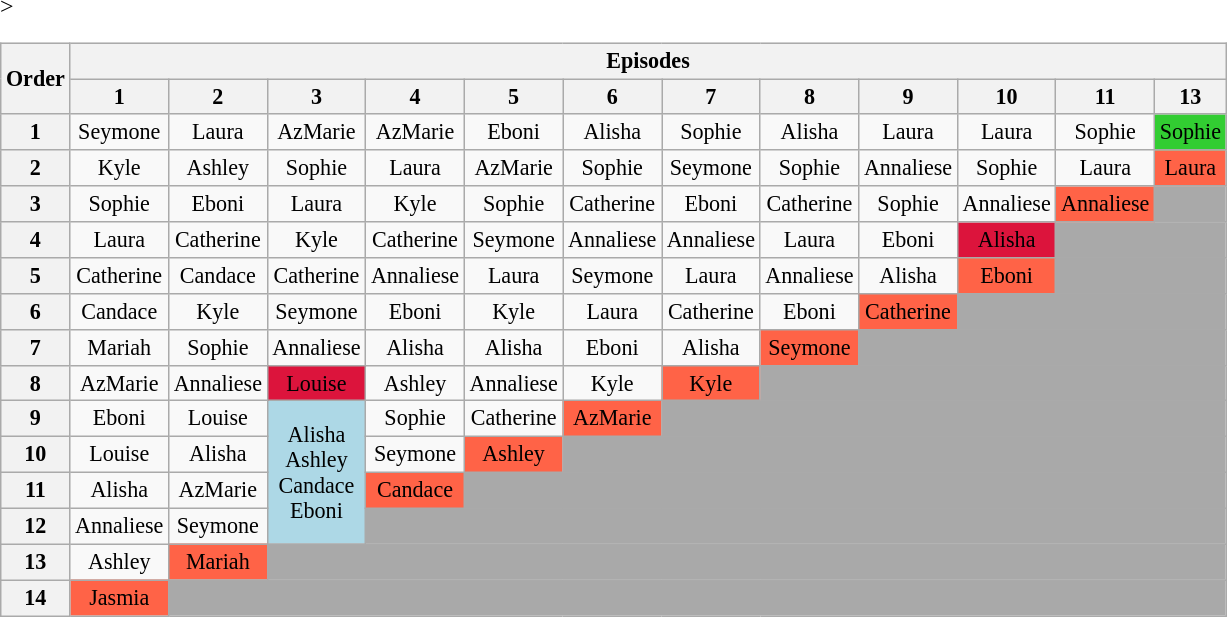<table class="wikitable" style="text-align:center; font-size:92%" <---Please do not change the colors.--->>
<tr>
<th rowspan=2>Order</th>
<th colspan="13">Episodes</th>
</tr>
<tr>
<th>1</th>
<th>2</th>
<th>3</th>
<th>4</th>
<th>5</th>
<th>6</th>
<th>7</th>
<th>8</th>
<th>9</th>
<th>10</th>
<th>11</th>
<th>13</th>
</tr>
<tr>
<th>1</th>
<td>Seymone</td>
<td>Laura</td>
<td>AzMarie</td>
<td>AzMarie</td>
<td>Eboni</td>
<td>Alisha</td>
<td>Sophie</td>
<td>Alisha</td>
<td>Laura</td>
<td>Laura</td>
<td>Sophie</td>
<td style="background:limegreen;">Sophie</td>
</tr>
<tr>
<th>2</th>
<td>Kyle</td>
<td>Ashley</td>
<td>Sophie</td>
<td>Laura</td>
<td>AzMarie</td>
<td>Sophie</td>
<td>Seymone</td>
<td>Sophie</td>
<td>Annaliese</td>
<td>Sophie</td>
<td>Laura</td>
<td style="background:tomato;">Laura</td>
</tr>
<tr>
<th>3</th>
<td>Sophie</td>
<td>Eboni</td>
<td>Laura</td>
<td>Kyle</td>
<td>Sophie</td>
<td>Catherine</td>
<td>Eboni</td>
<td>Catherine</td>
<td>Sophie</td>
<td>Annaliese</td>
<td style="background:tomato;">Annaliese</td>
<td style="background:darkgray;"></td>
</tr>
<tr>
<th>4</th>
<td>Laura</td>
<td>Catherine</td>
<td>Kyle</td>
<td>Catherine</td>
<td>Seymone</td>
<td>Annaliese</td>
<td>Annaliese</td>
<td>Laura</td>
<td>Eboni</td>
<td style="background:crimson;"><span>Alisha</span></td>
<td colspan="2" style="background:darkgray;" styl></td>
</tr>
<tr>
<th>5</th>
<td>Catherine</td>
<td>Candace</td>
<td>Catherine</td>
<td>Annaliese</td>
<td>Laura</td>
<td>Seymone</td>
<td>Laura</td>
<td>Annaliese</td>
<td>Alisha</td>
<td style="background:tomato;">Eboni</td>
<td colspan="2" style="background:darkgray;"></td>
</tr>
<tr>
<th>6</th>
<td>Candace</td>
<td>Kyle</td>
<td>Seymone</td>
<td>Eboni</td>
<td>Kyle</td>
<td>Laura</td>
<td>Catherine</td>
<td>Eboni</td>
<td style="background:tomato;">Catherine</td>
<td colspan="3" style="background:darkgray;"></td>
</tr>
<tr>
<th>7</th>
<td>Mariah</td>
<td>Sophie</td>
<td>Annaliese</td>
<td>Alisha</td>
<td>Alisha</td>
<td>Eboni</td>
<td>Alisha</td>
<td style="background:tomato;">Seymone</td>
<td colspan="4" style="background:darkgray;"></td>
</tr>
<tr>
<th>8</th>
<td>AzMarie</td>
<td>Annaliese</td>
<td style="background:crimson;"><span>Louise</span></td>
<td>Ashley</td>
<td>Annaliese</td>
<td>Kyle</td>
<td style="background:tomato;">Kyle</td>
<td colspan="5" style="background:darkgray;"></td>
</tr>
<tr>
<th>9</th>
<td>Eboni</td>
<td>Louise</td>
<td style="background:lightblue;" rowspan="4">Alisha<br>Ashley<br>Candace<br>Eboni</td>
<td>Sophie</td>
<td>Catherine</td>
<td style="background:tomato;">AzMarie</td>
<td colspan="6" style="background:darkgray;"></td>
</tr>
<tr>
<th>10</th>
<td>Louise</td>
<td>Alisha</td>
<td>Seymone</td>
<td style="background:tomato;">Ashley</td>
<td colspan="7" style="background:darkgray;"></td>
</tr>
<tr>
<th>11</th>
<td>Alisha</td>
<td>AzMarie</td>
<td style="background:tomato;">Candace</td>
<td colspan="8" style="background:darkgray;"></td>
</tr>
<tr>
<th>12</th>
<td>Annaliese</td>
<td>Seymone</td>
<td colspan="9" style="background:darkgray;"></td>
</tr>
<tr>
<th>13</th>
<td>Ashley</td>
<td style="background:tomato;">Mariah</td>
<td colspan="10" style="background:darkgray;"></td>
</tr>
<tr>
<th>14</th>
<td style="background:tomato;">Jasmia</td>
<td colspan="11" style="background:darkgray;"></td>
</tr>
</table>
